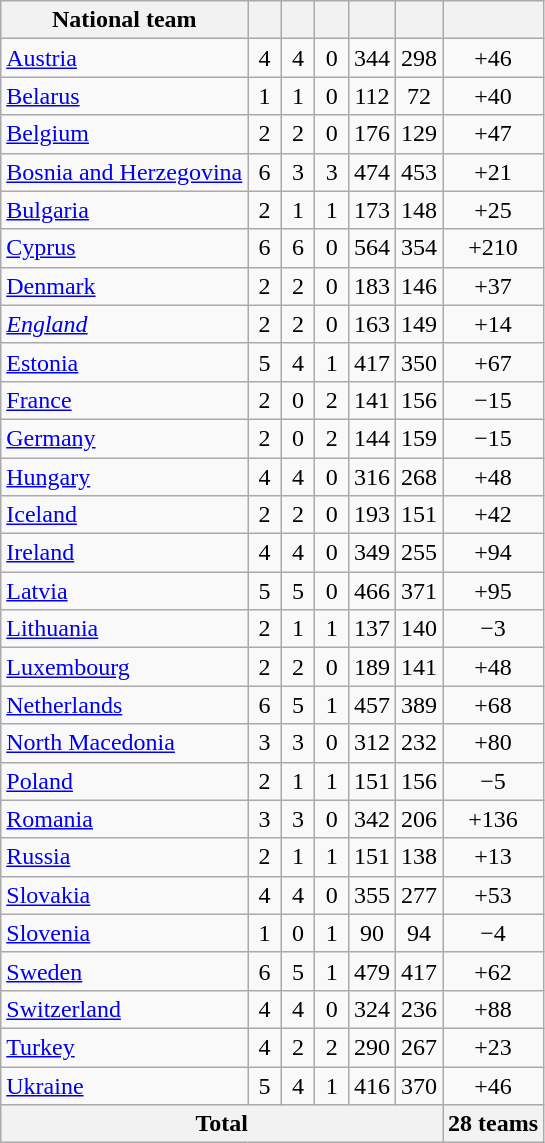<table class="wikitable sortable" style="text-align: center;">
<tr>
<th>National team</th>
<th width="15"></th>
<th width="15"></th>
<th width="15"></th>
<th></th>
<th></th>
<th></th>
</tr>
<tr>
<td align="left"> <a href='#'>Austria</a></td>
<td>4</td>
<td>4</td>
<td>0</td>
<td>344</td>
<td>298</td>
<td>+46</td>
</tr>
<tr>
<td align="left"> <a href='#'>Belarus</a></td>
<td>1</td>
<td>1</td>
<td>0</td>
<td>112</td>
<td>72</td>
<td>+40</td>
</tr>
<tr>
<td align="left"> <a href='#'>Belgium</a></td>
<td>2</td>
<td>2</td>
<td>0</td>
<td>176</td>
<td>129</td>
<td>+47</td>
</tr>
<tr>
<td align="left"> <a href='#'>Bosnia and Herzegovina</a></td>
<td>6</td>
<td>3</td>
<td>3</td>
<td>474</td>
<td>453</td>
<td>+21</td>
</tr>
<tr>
<td align="left"> <a href='#'>Bulgaria</a></td>
<td>2</td>
<td>1</td>
<td>1</td>
<td>173</td>
<td>148</td>
<td>+25</td>
</tr>
<tr>
<td align="left"> <a href='#'>Cyprus</a></td>
<td>6</td>
<td>6</td>
<td>0</td>
<td>564</td>
<td>354</td>
<td>+210</td>
</tr>
<tr>
<td align="left"> <a href='#'>Denmark</a></td>
<td>2</td>
<td>2</td>
<td>0</td>
<td>183</td>
<td>146</td>
<td>+37</td>
</tr>
<tr>
<td align="left"> <em><a href='#'>England</a></em></td>
<td>2</td>
<td>2</td>
<td>0</td>
<td>163</td>
<td>149</td>
<td>+14</td>
</tr>
<tr>
<td align="left"> <a href='#'>Estonia</a></td>
<td>5</td>
<td>4</td>
<td>1</td>
<td>417</td>
<td>350</td>
<td>+67</td>
</tr>
<tr>
<td align="left"> <a href='#'>France</a></td>
<td>2</td>
<td>0</td>
<td>2</td>
<td>141</td>
<td>156</td>
<td>−15</td>
</tr>
<tr>
<td align="left"> <a href='#'>Germany</a></td>
<td>2</td>
<td>0</td>
<td>2</td>
<td>144</td>
<td>159</td>
<td>−15</td>
</tr>
<tr>
<td align="left"> <a href='#'>Hungary</a></td>
<td>4</td>
<td>4</td>
<td>0</td>
<td>316</td>
<td>268</td>
<td>+48</td>
</tr>
<tr>
<td align="left"> <a href='#'>Iceland</a></td>
<td>2</td>
<td>2</td>
<td>0</td>
<td>193</td>
<td>151</td>
<td>+42</td>
</tr>
<tr>
<td align="left"> <a href='#'>Ireland</a></td>
<td>4</td>
<td>4</td>
<td>0</td>
<td>349</td>
<td>255</td>
<td>+94</td>
</tr>
<tr>
<td align="left"> <a href='#'>Latvia</a></td>
<td>5</td>
<td>5</td>
<td>0</td>
<td>466</td>
<td>371</td>
<td>+95</td>
</tr>
<tr>
<td align="left"> <a href='#'>Lithuania</a></td>
<td>2</td>
<td>1</td>
<td>1</td>
<td>137</td>
<td>140</td>
<td>−3</td>
</tr>
<tr>
<td align="left"> <a href='#'>Luxembourg</a></td>
<td>2</td>
<td>2</td>
<td>0</td>
<td>189</td>
<td>141</td>
<td>+48</td>
</tr>
<tr>
<td align="left"> <a href='#'>Netherlands</a></td>
<td>6</td>
<td>5</td>
<td>1</td>
<td>457</td>
<td>389</td>
<td>+68</td>
</tr>
<tr>
<td align="left"> <a href='#'>North Macedonia</a></td>
<td>3</td>
<td>3</td>
<td>0</td>
<td>312</td>
<td>232</td>
<td>+80</td>
</tr>
<tr>
<td align="left"> <a href='#'>Poland</a></td>
<td>2</td>
<td>1</td>
<td>1</td>
<td>151</td>
<td>156</td>
<td>−5</td>
</tr>
<tr>
<td align="left"> <a href='#'>Romania</a></td>
<td>3</td>
<td>3</td>
<td>0</td>
<td>342</td>
<td>206</td>
<td>+136</td>
</tr>
<tr>
<td align="left"> <a href='#'>Russia</a></td>
<td>2</td>
<td>1</td>
<td>1</td>
<td>151</td>
<td>138</td>
<td>+13</td>
</tr>
<tr>
<td align="left"> <a href='#'>Slovakia</a></td>
<td>4</td>
<td>4</td>
<td>0</td>
<td>355</td>
<td>277</td>
<td>+53</td>
</tr>
<tr>
<td align="left"> <a href='#'>Slovenia</a></td>
<td>1</td>
<td>0</td>
<td>1</td>
<td>90</td>
<td>94</td>
<td>−4</td>
</tr>
<tr>
<td align="left"> <a href='#'>Sweden</a></td>
<td>6</td>
<td>5</td>
<td>1</td>
<td>479</td>
<td>417</td>
<td>+62</td>
</tr>
<tr>
<td align="left"> <a href='#'>Switzerland</a></td>
<td>4</td>
<td>4</td>
<td>0</td>
<td>324</td>
<td>236</td>
<td>+88</td>
</tr>
<tr>
<td align="left"> <a href='#'>Turkey</a></td>
<td>4</td>
<td>2</td>
<td>2</td>
<td>290</td>
<td>267</td>
<td>+23</td>
</tr>
<tr>
<td align="left"> <a href='#'>Ukraine</a></td>
<td>5</td>
<td>4</td>
<td>1</td>
<td>416</td>
<td>370</td>
<td>+46</td>
</tr>
<tr>
<th colspan=6>Total</th>
<th>28 teams</th>
</tr>
</table>
